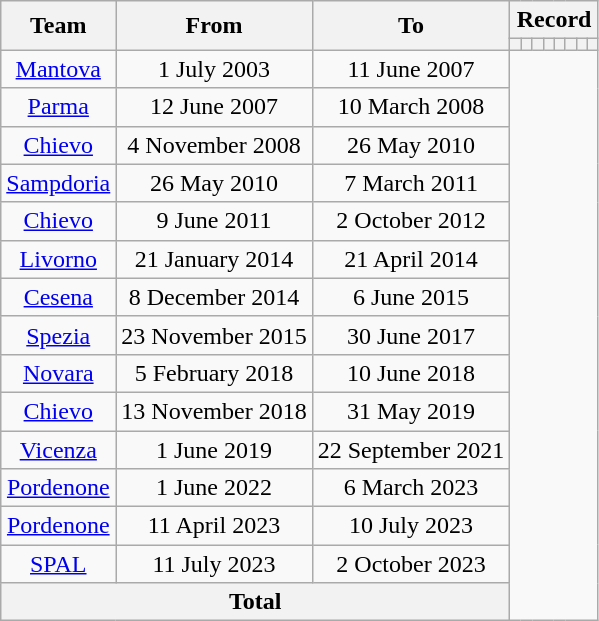<table class="wikitable" style="text-align: center">
<tr>
<th rowspan=2>Team</th>
<th rowspan=2>From</th>
<th rowspan=2>To</th>
<th colspan=8>Record</th>
</tr>
<tr>
<th></th>
<th></th>
<th></th>
<th></th>
<th></th>
<th></th>
<th></th>
<th></th>
</tr>
<tr>
<td><a href='#'>Mantova</a></td>
<td>1 July 2003</td>
<td>11 June 2007<br></td>
</tr>
<tr>
<td><a href='#'>Parma</a></td>
<td>12 June 2007</td>
<td>10 March 2008<br></td>
</tr>
<tr>
<td><a href='#'>Chievo</a></td>
<td>4 November 2008</td>
<td>26 May 2010<br></td>
</tr>
<tr>
<td><a href='#'>Sampdoria</a></td>
<td>26 May 2010</td>
<td>7 March 2011<br></td>
</tr>
<tr>
<td><a href='#'>Chievo</a></td>
<td>9 June 2011</td>
<td>2 October 2012<br></td>
</tr>
<tr>
<td><a href='#'>Livorno</a></td>
<td>21 January 2014</td>
<td>21 April 2014<br></td>
</tr>
<tr>
<td><a href='#'>Cesena</a></td>
<td>8 December 2014</td>
<td>6 June 2015<br></td>
</tr>
<tr>
<td><a href='#'>Spezia</a></td>
<td>23 November 2015</td>
<td>30 June 2017<br></td>
</tr>
<tr>
<td><a href='#'>Novara</a></td>
<td>5 February 2018</td>
<td>10 June 2018<br></td>
</tr>
<tr>
<td><a href='#'>Chievo</a></td>
<td>13 November 2018</td>
<td>31 May 2019<br></td>
</tr>
<tr>
<td><a href='#'>Vicenza</a></td>
<td>1 June 2019</td>
<td>22 September 2021<br></td>
</tr>
<tr>
<td><a href='#'>Pordenone</a></td>
<td>1 June 2022</td>
<td>6 March 2023<br></td>
</tr>
<tr>
<td><a href='#'>Pordenone</a></td>
<td>11 April 2023</td>
<td>10 July 2023<br></td>
</tr>
<tr>
<td><a href='#'>SPAL</a></td>
<td>11 July 2023</td>
<td>2 October 2023<br></td>
</tr>
<tr>
<th colspan=3>Total<br></th>
</tr>
</table>
